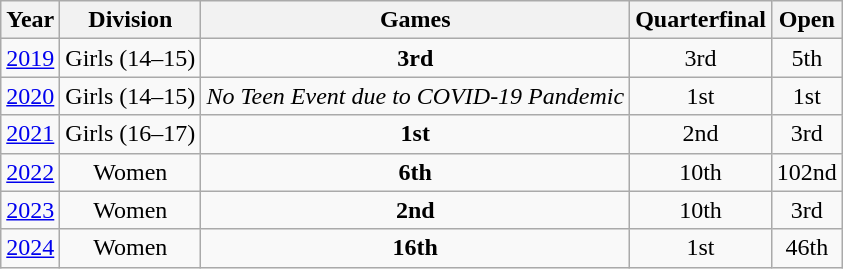<table class="wikitable" style="text-align:center">
<tr>
<th>Year</th>
<th>Division</th>
<th>Games</th>
<th>Quarterfinal</th>
<th>Open</th>
</tr>
<tr>
<td><a href='#'>2019</a></td>
<td>Girls (14–15)</td>
<td><strong>3rd</strong></td>
<td>3rd</td>
<td>5th </td>
</tr>
<tr>
<td><a href='#'>2020</a></td>
<td>Girls (14–15)</td>
<td><em>No Teen Event due to COVID-19 Pandemic</em></td>
<td>1st</td>
<td>1st </td>
</tr>
<tr>
<td><a href='#'>2021</a></td>
<td>Girls (16–17)</td>
<td><strong>1st</strong></td>
<td>2nd</td>
<td>3rd </td>
</tr>
<tr>
<td><a href='#'>2022</a></td>
<td>Women</td>
<td><strong>6th</strong></td>
<td>10th</td>
<td>102nd </td>
</tr>
<tr>
<td><a href='#'>2023</a></td>
<td>Women</td>
<td><strong>2nd</strong></td>
<td>10th</td>
<td>3rd </td>
</tr>
<tr>
<td><a href='#'>2024</a></td>
<td>Women</td>
<td><strong>16th</strong></td>
<td>1st</td>
<td>46th </td>
</tr>
</table>
